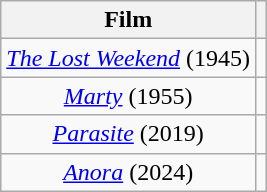<table class="wikitable sortable" style="text-align: center">
<tr>
<th scope="col">Film</th>
<th scope="col" class="unsortable"></th>
</tr>
<tr>
<td><em><a href='#'>The Lost Weekend</a></em> (1945)</td>
<td></td>
</tr>
<tr>
<td><em><a href='#'>Marty</a></em> (1955)</td>
<td></td>
</tr>
<tr>
<td><em><a href='#'>Parasite</a></em> (2019)</td>
<td></td>
</tr>
<tr>
<td><em><a href='#'>Anora</a></em> (2024)</td>
<td></td>
</tr>
</table>
